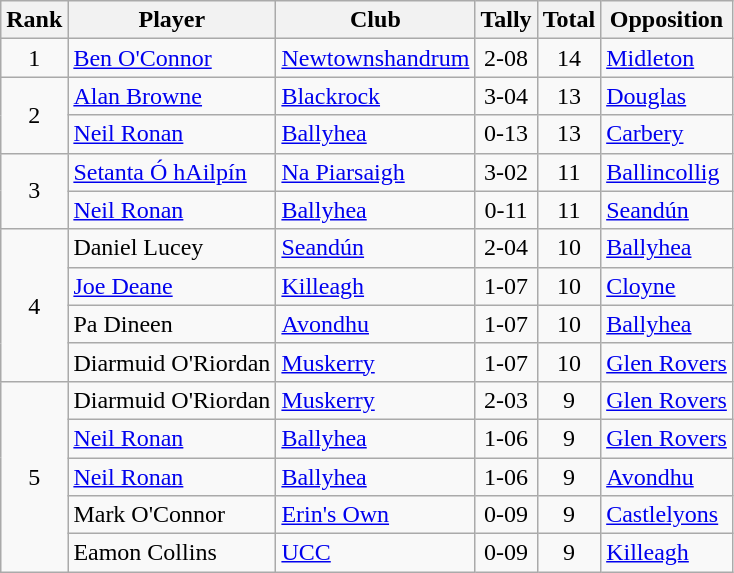<table class="wikitable">
<tr>
<th>Rank</th>
<th>Player</th>
<th>Club</th>
<th>Tally</th>
<th>Total</th>
<th>Opposition</th>
</tr>
<tr>
<td rowspan="1" style="text-align:center;">1</td>
<td><a href='#'>Ben O'Connor</a></td>
<td><a href='#'>Newtownshandrum</a></td>
<td align=center>2-08</td>
<td align=center>14</td>
<td><a href='#'>Midleton</a></td>
</tr>
<tr>
<td rowspan="2" style="text-align:center;">2</td>
<td><a href='#'>Alan Browne</a></td>
<td><a href='#'>Blackrock</a></td>
<td align=center>3-04</td>
<td align=center>13</td>
<td><a href='#'>Douglas</a></td>
</tr>
<tr>
<td><a href='#'>Neil Ronan</a></td>
<td><a href='#'>Ballyhea</a></td>
<td align=center>0-13</td>
<td align=center>13</td>
<td><a href='#'>Carbery</a></td>
</tr>
<tr>
<td rowspan="2" style="text-align:center;">3</td>
<td><a href='#'>Setanta Ó hAilpín</a></td>
<td><a href='#'>Na Piarsaigh</a></td>
<td align=center>3-02</td>
<td align=center>11</td>
<td><a href='#'>Ballincollig</a></td>
</tr>
<tr>
<td><a href='#'>Neil Ronan</a></td>
<td><a href='#'>Ballyhea</a></td>
<td align=center>0-11</td>
<td align=center>11</td>
<td><a href='#'>Seandún</a></td>
</tr>
<tr>
<td rowspan="4" style="text-align:center;">4</td>
<td>Daniel Lucey</td>
<td><a href='#'>Seandún</a></td>
<td align=center>2-04</td>
<td align=center>10</td>
<td><a href='#'>Ballyhea</a></td>
</tr>
<tr>
<td><a href='#'>Joe Deane</a></td>
<td><a href='#'>Killeagh</a></td>
<td align=center>1-07</td>
<td align=center>10</td>
<td><a href='#'>Cloyne</a></td>
</tr>
<tr>
<td>Pa Dineen</td>
<td><a href='#'>Avondhu</a></td>
<td align=center>1-07</td>
<td align=center>10</td>
<td><a href='#'>Ballyhea</a></td>
</tr>
<tr>
<td>Diarmuid O'Riordan</td>
<td><a href='#'>Muskerry</a></td>
<td align=center>1-07</td>
<td align=center>10</td>
<td><a href='#'>Glen Rovers</a></td>
</tr>
<tr>
<td rowspan="5" style="text-align:center;">5</td>
<td>Diarmuid O'Riordan</td>
<td><a href='#'>Muskerry</a></td>
<td align=center>2-03</td>
<td align=center>9</td>
<td><a href='#'>Glen Rovers</a></td>
</tr>
<tr>
<td><a href='#'>Neil Ronan</a></td>
<td><a href='#'>Ballyhea</a></td>
<td align=center>1-06</td>
<td align=center>9</td>
<td><a href='#'>Glen Rovers</a></td>
</tr>
<tr>
<td><a href='#'>Neil Ronan</a></td>
<td><a href='#'>Ballyhea</a></td>
<td align=center>1-06</td>
<td align=center>9</td>
<td><a href='#'>Avondhu</a></td>
</tr>
<tr>
<td>Mark O'Connor</td>
<td><a href='#'>Erin's Own</a></td>
<td align=center>0-09</td>
<td align=center>9</td>
<td><a href='#'>Castlelyons</a></td>
</tr>
<tr>
<td>Eamon Collins</td>
<td><a href='#'>UCC</a></td>
<td align=center>0-09</td>
<td align=center>9</td>
<td><a href='#'>Killeagh</a></td>
</tr>
</table>
